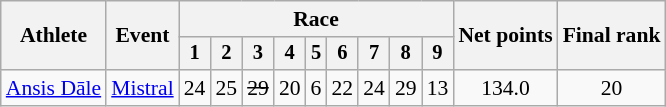<table class="wikitable" style="font-size:90%">
<tr>
<th rowspan="2">Athlete</th>
<th rowspan="2">Event</th>
<th colspan=9>Race</th>
<th rowspan=2>Net points</th>
<th rowspan=2>Final rank</th>
</tr>
<tr style="font-size:95%">
<th>1</th>
<th>2</th>
<th>3</th>
<th>4</th>
<th>5</th>
<th>6</th>
<th>7</th>
<th>8</th>
<th>9</th>
</tr>
<tr align=center>
<td align=left><a href='#'>Ansis Dāle</a></td>
<td align=left><a href='#'>Mistral</a></td>
<td>24</td>
<td>25</td>
<td><s>29</s></td>
<td>20</td>
<td>6</td>
<td>22</td>
<td>24</td>
<td>29</td>
<td>13</td>
<td>134.0</td>
<td>20</td>
</tr>
</table>
